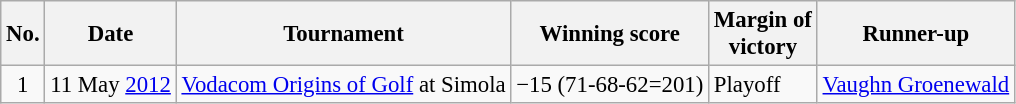<table class="wikitable" style="font-size:95%;">
<tr>
<th>No.</th>
<th>Date</th>
<th>Tournament</th>
<th>Winning score</th>
<th>Margin of<br>victory</th>
<th>Runner-up</th>
</tr>
<tr>
<td align=center>1</td>
<td align=right>11 May <a href='#'>2012</a></td>
<td><a href='#'>Vodacom Origins of Golf</a> at Simola</td>
<td>−15 (71-68-62=201)</td>
<td>Playoff</td>
<td> <a href='#'>Vaughn Groenewald</a></td>
</tr>
</table>
